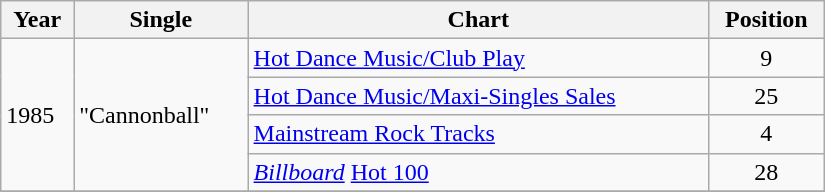<table class="wikitable" width="550px" style="text-align:left;">
<tr>
<th>Year</th>
<th>Single</th>
<th>Chart</th>
<th>Position</th>
</tr>
<tr>
<td rowspan="4">1985</td>
<td rowspan="4">"Cannonball"</td>
<td><a href='#'>Hot Dance Music/Club Play</a></td>
<td align="center">9</td>
</tr>
<tr>
<td><a href='#'>Hot Dance Music/Maxi-Singles Sales</a></td>
<td align="center">25</td>
</tr>
<tr>
<td><a href='#'>Mainstream Rock Tracks</a></td>
<td align="center">4</td>
</tr>
<tr>
<td><em><a href='#'>Billboard</a></em> <a href='#'>Hot 100</a></td>
<td align="center">28</td>
</tr>
<tr>
</tr>
</table>
